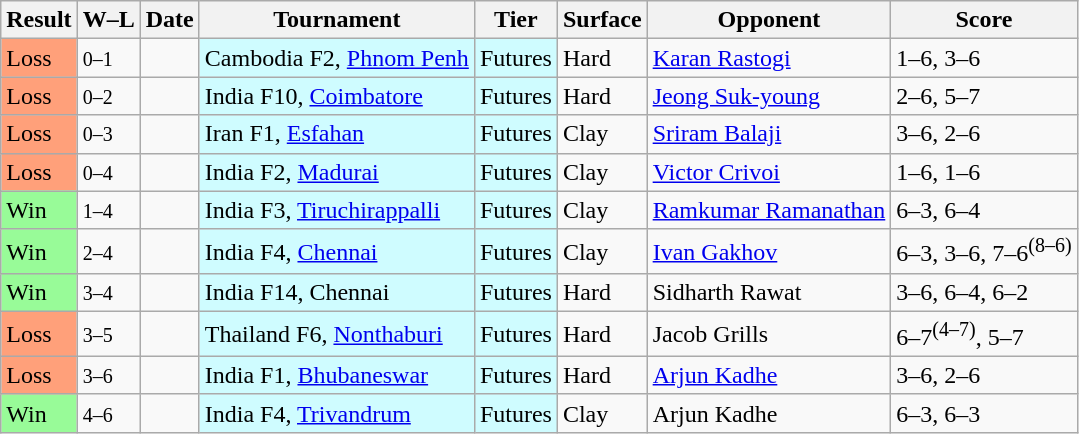<table class="sortable wikitable">
<tr>
<th>Result</th>
<th class="unsortable">W–L</th>
<th>Date</th>
<th>Tournament</th>
<th>Tier</th>
<th>Surface</th>
<th>Opponent</th>
<th class="unsortable">Score</th>
</tr>
<tr>
<td style="background:#ffa07a;">Loss</td>
<td><small>0–1</small></td>
<td></td>
<td style="background:#cffcff;">Cambodia F2, <a href='#'>Phnom Penh</a></td>
<td style="background:#cffcff;">Futures</td>
<td>Hard</td>
<td> <a href='#'>Karan Rastogi</a></td>
<td>1–6, 3–6</td>
</tr>
<tr>
<td style="background:#ffa07a;">Loss</td>
<td><small>0–2</small></td>
<td></td>
<td style="background:#cffcff;">India F10, <a href='#'>Coimbatore</a></td>
<td style="background:#cffcff;">Futures</td>
<td>Hard</td>
<td> <a href='#'>Jeong Suk-young</a></td>
<td>2–6, 5–7</td>
</tr>
<tr>
<td style="background:#ffa07a;">Loss</td>
<td><small>0–3</small></td>
<td></td>
<td style="background:#cffcff;">Iran F1, <a href='#'>Esfahan</a></td>
<td style="background:#cffcff;">Futures</td>
<td>Clay</td>
<td> <a href='#'>Sriram Balaji</a></td>
<td>3–6, 2–6</td>
</tr>
<tr>
<td style="background:#ffa07a;">Loss</td>
<td><small>0–4</small></td>
<td></td>
<td style="background:#cffcff;">India F2, <a href='#'>Madurai</a></td>
<td style="background:#cffcff;">Futures</td>
<td>Clay</td>
<td> <a href='#'>Victor Crivoi</a></td>
<td>1–6, 1–6</td>
</tr>
<tr>
<td style="background:#98fb98;">Win</td>
<td><small>1–4</small></td>
<td></td>
<td style="background:#cffcff;">India F3, <a href='#'>Tiruchirappalli</a></td>
<td style="background:#cffcff;">Futures</td>
<td>Clay</td>
<td> <a href='#'>Ramkumar Ramanathan</a></td>
<td>6–3, 6–4</td>
</tr>
<tr>
<td style="background:#98fb98;">Win</td>
<td><small>2–4</small></td>
<td></td>
<td style="background:#cffcff;">India F4, <a href='#'>Chennai</a></td>
<td style="background:#cffcff;">Futures</td>
<td>Clay</td>
<td> <a href='#'>Ivan Gakhov</a></td>
<td>6–3, 3–6, 7–6<sup>(8–6)</sup></td>
</tr>
<tr>
<td style="background:#98fb98;">Win</td>
<td><small>3–4</small></td>
<td></td>
<td style="background:#cffcff;">India F14, Chennai</td>
<td style="background:#cffcff;">Futures</td>
<td>Hard</td>
<td> Sidharth Rawat</td>
<td>3–6, 6–4, 6–2</td>
</tr>
<tr>
<td style="background:#ffa07a;">Loss</td>
<td><small>3–5</small></td>
<td></td>
<td style="background:#cffcff;">Thailand F6, <a href='#'>Nonthaburi</a></td>
<td style="background:#cffcff;">Futures</td>
<td>Hard</td>
<td> Jacob Grills</td>
<td>6–7<sup>(4–7)</sup>, 5–7</td>
</tr>
<tr>
<td style="background:#ffa07a;">Loss</td>
<td><small>3–6</small></td>
<td></td>
<td style="background:#cffcff;">India F1, <a href='#'>Bhubaneswar</a></td>
<td style="background:#cffcff;">Futures</td>
<td>Hard</td>
<td> <a href='#'>Arjun Kadhe</a></td>
<td>3–6, 2–6</td>
</tr>
<tr>
<td style="background:#98fb98;">Win</td>
<td><small>4–6</small></td>
<td></td>
<td style="background:#cffcff;">India F4, <a href='#'>Trivandrum</a></td>
<td style="background:#cffcff;">Futures</td>
<td>Clay</td>
<td> Arjun Kadhe</td>
<td>6–3, 6–3</td>
</tr>
</table>
